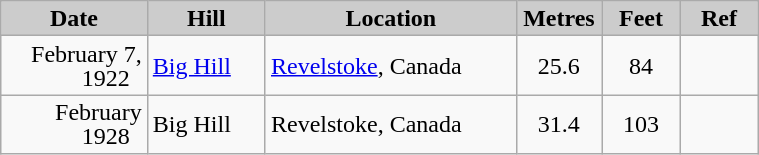<table class="wikitable sortable" style="text-align:left; line-height:16px; width:40%;">
<tr>
<th style="background-color: #ccc;" width="100">Date</th>
<th style="background-color: #ccc;" width="85">Hill</th>
<th style="background-color: #ccc;" width="185">Location</th>
<th style="background-color: #ccc;" width="50">Metres</th>
<th style="background-color: #ccc;" width="50">Feet</th>
<th style="background-color: #ccc;" width="50">Ref</th>
</tr>
<tr>
<td align=right>February 7, 1922  </td>
<td><a href='#'>Big Hill</a></td>
<td><a href='#'>Revelstoke</a>, Canada</td>
<td align=center>25.6</td>
<td align=center>84</td>
<td></td>
</tr>
<tr>
<td align=right>February 1928  </td>
<td>Big Hill</td>
<td>Revelstoke, Canada</td>
<td align=center>31.4</td>
<td align=center>103</td>
<td></td>
</tr>
</table>
